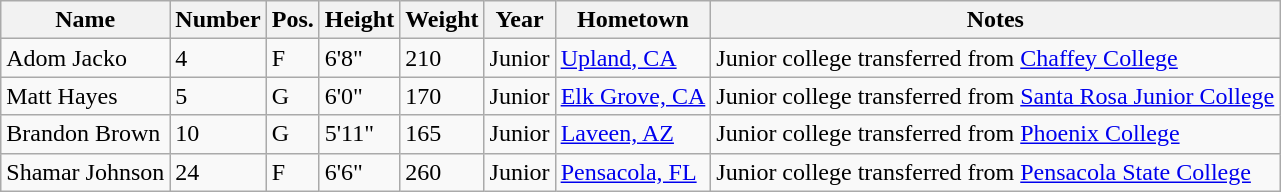<table class="wikitable sortable" border="1">
<tr>
<th>Name</th>
<th>Number</th>
<th>Pos.</th>
<th>Height</th>
<th>Weight</th>
<th>Year</th>
<th>Hometown</th>
<th class="unsortable">Notes</th>
</tr>
<tr>
<td>Adom Jacko</td>
<td>4</td>
<td>F</td>
<td>6'8"</td>
<td>210</td>
<td>Junior</td>
<td><a href='#'>Upland, CA</a></td>
<td>Junior college transferred from <a href='#'>Chaffey College</a></td>
</tr>
<tr>
<td>Matt Hayes</td>
<td>5</td>
<td>G</td>
<td>6'0"</td>
<td>170</td>
<td>Junior</td>
<td><a href='#'>Elk Grove, CA</a></td>
<td>Junior college transferred from <a href='#'>Santa Rosa Junior College</a></td>
</tr>
<tr>
<td>Brandon Brown</td>
<td>10</td>
<td>G</td>
<td>5'11"</td>
<td>165</td>
<td>Junior</td>
<td><a href='#'>Laveen, AZ</a></td>
<td>Junior college transferred from <a href='#'>Phoenix College</a></td>
</tr>
<tr>
<td>Shamar Johnson</td>
<td>24</td>
<td>F</td>
<td>6'6"</td>
<td>260</td>
<td>Junior</td>
<td><a href='#'>Pensacola, FL</a></td>
<td>Junior college transferred from <a href='#'>Pensacola State College</a></td>
</tr>
</table>
